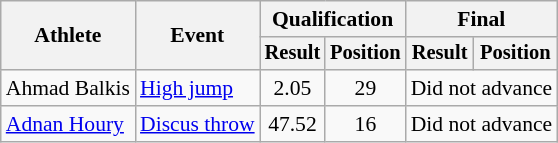<table class=wikitable style="font-size:90%">
<tr>
<th rowspan="2">Athlete</th>
<th rowspan="2">Event</th>
<th colspan="2">Qualification</th>
<th colspan="2">Final</th>
</tr>
<tr style="font-size:95%">
<th>Result</th>
<th>Position</th>
<th>Result</th>
<th>Position</th>
</tr>
<tr align=center>
<td align=left>Ahmad Balkis</td>
<td align=left><a href='#'>High jump</a></td>
<td>2.05</td>
<td>29</td>
<td colspan=2>Did not advance</td>
</tr>
<tr align=center>
<td align=left><a href='#'>Adnan Houry</a></td>
<td align=left><a href='#'>Discus throw</a></td>
<td>47.52</td>
<td>16</td>
<td colspan=2>Did not advance</td>
</tr>
</table>
